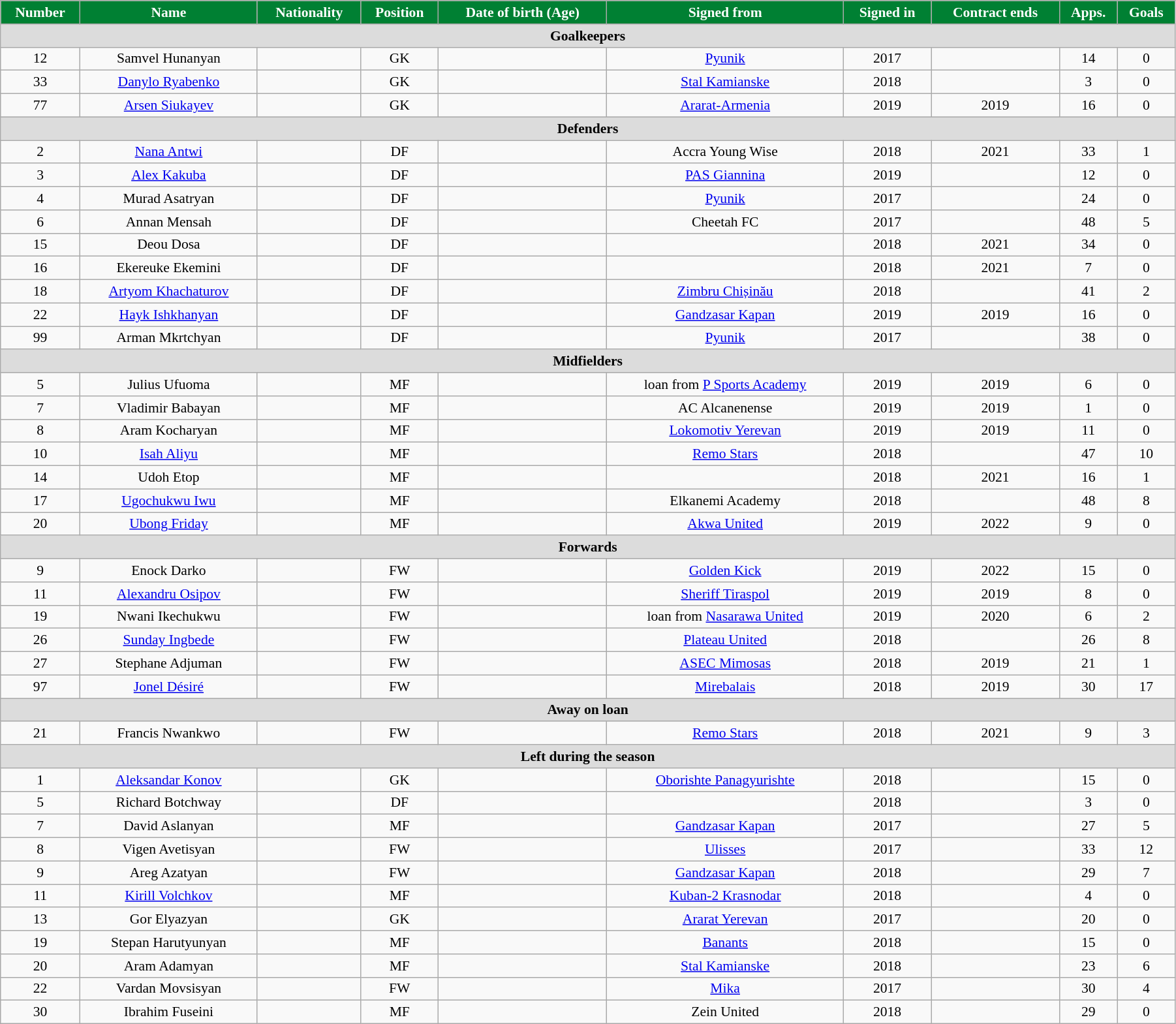<table class="wikitable"  style="text-align:center; font-size:90%; width:95%;">
<tr>
<th style="background:#008033; color:white; text-align:center;">Number</th>
<th style="background:#008033; color:white; text-align:center;">Name</th>
<th style="background:#008033; color:white; text-align:center;">Nationality</th>
<th style="background:#008033; color:white; text-align:center;">Position</th>
<th style="background:#008033; color:white; text-align:center;">Date of birth (Age)</th>
<th style="background:#008033; color:white; text-align:center;">Signed from</th>
<th style="background:#008033; color:white; text-align:center;">Signed in</th>
<th style="background:#008033; color:white; text-align:center;">Contract ends</th>
<th style="background:#008033; color:white; text-align:center;">Apps.</th>
<th style="background:#008033; color:white; text-align:center;">Goals</th>
</tr>
<tr>
<th colspan="11"  style="background:#dcdcdc; text-align:center;">Goalkeepers</th>
</tr>
<tr>
<td>12</td>
<td>Samvel Hunanyan</td>
<td></td>
<td>GK</td>
<td></td>
<td><a href='#'>Pyunik</a></td>
<td>2017</td>
<td></td>
<td>14</td>
<td>0</td>
</tr>
<tr>
<td>33</td>
<td><a href='#'>Danylo Ryabenko</a></td>
<td></td>
<td>GK</td>
<td></td>
<td><a href='#'>Stal Kamianske</a></td>
<td>2018</td>
<td></td>
<td>3</td>
<td>0</td>
</tr>
<tr>
<td>77</td>
<td><a href='#'>Arsen Siukayev</a></td>
<td></td>
<td>GK</td>
<td></td>
<td><a href='#'>Ararat-Armenia</a></td>
<td>2019</td>
<td>2019</td>
<td>16</td>
<td>0</td>
</tr>
<tr>
<th colspan="11"  style="background:#dcdcdc; text-align:center;">Defenders</th>
</tr>
<tr>
<td>2</td>
<td><a href='#'>Nana Antwi</a></td>
<td></td>
<td>DF</td>
<td></td>
<td>Accra Young Wise</td>
<td>2018</td>
<td>2021</td>
<td>33</td>
<td>1</td>
</tr>
<tr>
<td>3</td>
<td><a href='#'>Alex Kakuba</a></td>
<td></td>
<td>DF</td>
<td></td>
<td><a href='#'>PAS Giannina</a></td>
<td>2019</td>
<td></td>
<td>12</td>
<td>0</td>
</tr>
<tr>
<td>4</td>
<td>Murad Asatryan</td>
<td></td>
<td>DF</td>
<td></td>
<td><a href='#'>Pyunik</a></td>
<td>2017</td>
<td></td>
<td>24</td>
<td>0</td>
</tr>
<tr>
<td>6</td>
<td>Annan Mensah</td>
<td></td>
<td>DF</td>
<td></td>
<td>Cheetah FC</td>
<td>2017</td>
<td></td>
<td>48</td>
<td>5</td>
</tr>
<tr>
<td>15</td>
<td>Deou Dosa</td>
<td></td>
<td>DF</td>
<td></td>
<td></td>
<td>2018</td>
<td>2021</td>
<td>34</td>
<td>0</td>
</tr>
<tr>
<td>16</td>
<td>Ekereuke Ekemini</td>
<td></td>
<td>DF</td>
<td></td>
<td></td>
<td>2018</td>
<td>2021</td>
<td>7</td>
<td>0</td>
</tr>
<tr>
<td>18</td>
<td><a href='#'>Artyom Khachaturov</a></td>
<td></td>
<td>DF</td>
<td></td>
<td><a href='#'>Zimbru Chișinău</a></td>
<td>2018</td>
<td></td>
<td>41</td>
<td>2</td>
</tr>
<tr>
<td>22</td>
<td><a href='#'>Hayk Ishkhanyan</a></td>
<td></td>
<td>DF</td>
<td></td>
<td><a href='#'>Gandzasar Kapan</a></td>
<td>2019</td>
<td>2019</td>
<td>16</td>
<td>0</td>
</tr>
<tr>
<td>99</td>
<td>Arman Mkrtchyan</td>
<td></td>
<td>DF</td>
<td></td>
<td><a href='#'>Pyunik</a></td>
<td>2017</td>
<td></td>
<td>38</td>
<td>0</td>
</tr>
<tr>
<th colspan="11"  style="background:#dcdcdc; text-align:center;">Midfielders</th>
</tr>
<tr>
<td>5</td>
<td>Julius Ufuoma</td>
<td></td>
<td>MF</td>
<td></td>
<td>loan from <a href='#'>P Sports Academy</a></td>
<td>2019</td>
<td>2019</td>
<td>6</td>
<td>0</td>
</tr>
<tr>
<td>7</td>
<td>Vladimir Babayan</td>
<td></td>
<td>MF</td>
<td></td>
<td>AC Alcanenense</td>
<td>2019</td>
<td>2019</td>
<td>1</td>
<td>0</td>
</tr>
<tr>
<td>8</td>
<td>Aram Kocharyan</td>
<td></td>
<td>MF</td>
<td></td>
<td><a href='#'>Lokomotiv Yerevan</a></td>
<td>2019</td>
<td>2019</td>
<td>11</td>
<td>0</td>
</tr>
<tr>
<td>10</td>
<td><a href='#'>Isah Aliyu</a></td>
<td></td>
<td>MF</td>
<td></td>
<td><a href='#'>Remo Stars</a></td>
<td>2018</td>
<td></td>
<td>47</td>
<td>10</td>
</tr>
<tr>
<td>14</td>
<td>Udoh Etop</td>
<td></td>
<td>MF</td>
<td></td>
<td></td>
<td>2018</td>
<td>2021</td>
<td>16</td>
<td>1</td>
</tr>
<tr>
<td>17</td>
<td><a href='#'>Ugochukwu Iwu</a></td>
<td></td>
<td>MF</td>
<td></td>
<td>Elkanemi Academy</td>
<td>2018</td>
<td></td>
<td>48</td>
<td>8</td>
</tr>
<tr>
<td>20</td>
<td><a href='#'>Ubong Friday</a></td>
<td></td>
<td>MF</td>
<td></td>
<td><a href='#'>Akwa United</a></td>
<td>2019</td>
<td>2022</td>
<td>9</td>
<td>0</td>
</tr>
<tr>
<th colspan="11"  style="background:#dcdcdc; text-align:center;">Forwards</th>
</tr>
<tr>
<td>9</td>
<td>Enock Darko</td>
<td></td>
<td>FW</td>
<td></td>
<td><a href='#'>Golden Kick</a></td>
<td>2019</td>
<td>2022</td>
<td>15</td>
<td>0</td>
</tr>
<tr>
<td>11</td>
<td><a href='#'>Alexandru Osipov</a></td>
<td></td>
<td>FW</td>
<td></td>
<td><a href='#'>Sheriff Tiraspol</a></td>
<td>2019</td>
<td>2019</td>
<td>8</td>
<td>0</td>
</tr>
<tr>
<td>19</td>
<td>Nwani Ikechukwu</td>
<td></td>
<td>FW</td>
<td></td>
<td>loan from <a href='#'>Nasarawa United</a></td>
<td>2019</td>
<td>2020</td>
<td>6</td>
<td>2</td>
</tr>
<tr>
<td>26</td>
<td><a href='#'>Sunday Ingbede</a></td>
<td></td>
<td>FW</td>
<td></td>
<td><a href='#'>Plateau United</a></td>
<td>2018</td>
<td></td>
<td>26</td>
<td>8</td>
</tr>
<tr>
<td>27</td>
<td>Stephane Adjuman</td>
<td></td>
<td>FW</td>
<td></td>
<td><a href='#'>ASEC Mimosas</a></td>
<td>2018</td>
<td>2019</td>
<td>21</td>
<td>1</td>
</tr>
<tr>
<td>97</td>
<td><a href='#'>Jonel Désiré</a></td>
<td></td>
<td>FW</td>
<td></td>
<td><a href='#'>Mirebalais</a></td>
<td>2018</td>
<td>2019</td>
<td>30</td>
<td>17</td>
</tr>
<tr>
<th colspan="11"  style="background:#dcdcdc; text-align:center;">Away on loan</th>
</tr>
<tr>
<td>21</td>
<td>Francis Nwankwo</td>
<td></td>
<td>FW</td>
<td></td>
<td><a href='#'>Remo Stars</a></td>
<td>2018</td>
<td>2021</td>
<td>9</td>
<td>3</td>
</tr>
<tr>
<th colspan="11"  style="background:#dcdcdc; text-align:center;">Left during the season</th>
</tr>
<tr>
<td>1</td>
<td><a href='#'>Aleksandar Konov</a></td>
<td></td>
<td>GK</td>
<td></td>
<td><a href='#'>Oborishte Panagyurishte</a></td>
<td>2018</td>
<td></td>
<td>15</td>
<td>0</td>
</tr>
<tr>
<td>5</td>
<td>Richard Botchway</td>
<td></td>
<td>DF</td>
<td></td>
<td></td>
<td>2018</td>
<td></td>
<td>3</td>
<td>0</td>
</tr>
<tr>
<td>7</td>
<td>David Aslanyan</td>
<td></td>
<td>MF</td>
<td></td>
<td><a href='#'>Gandzasar Kapan</a></td>
<td>2017</td>
<td></td>
<td>27</td>
<td>5</td>
</tr>
<tr>
<td>8</td>
<td>Vigen Avetisyan</td>
<td></td>
<td>FW</td>
<td></td>
<td><a href='#'>Ulisses</a></td>
<td>2017</td>
<td></td>
<td>33</td>
<td>12</td>
</tr>
<tr>
<td>9</td>
<td>Areg Azatyan</td>
<td></td>
<td>FW</td>
<td></td>
<td><a href='#'>Gandzasar Kapan</a></td>
<td>2018</td>
<td></td>
<td>29</td>
<td>7</td>
</tr>
<tr>
<td>11</td>
<td><a href='#'>Kirill Volchkov</a></td>
<td></td>
<td>MF</td>
<td></td>
<td><a href='#'>Kuban-2 Krasnodar</a></td>
<td>2018</td>
<td></td>
<td>4</td>
<td>0</td>
</tr>
<tr>
<td>13</td>
<td>Gor Elyazyan</td>
<td></td>
<td>GK</td>
<td></td>
<td><a href='#'>Ararat Yerevan</a></td>
<td>2017</td>
<td></td>
<td>20</td>
<td>0</td>
</tr>
<tr>
<td>19</td>
<td>Stepan Harutyunyan</td>
<td></td>
<td>MF</td>
<td></td>
<td><a href='#'>Banants</a></td>
<td>2018</td>
<td></td>
<td>15</td>
<td>0</td>
</tr>
<tr>
<td>20</td>
<td>Aram Adamyan</td>
<td></td>
<td>MF</td>
<td></td>
<td><a href='#'>Stal Kamianske</a></td>
<td>2018</td>
<td></td>
<td>23</td>
<td>6</td>
</tr>
<tr>
<td>22</td>
<td>Vardan Movsisyan</td>
<td></td>
<td>FW</td>
<td></td>
<td><a href='#'>Mika</a></td>
<td>2017</td>
<td></td>
<td>30</td>
<td>4</td>
</tr>
<tr>
<td>30</td>
<td>Ibrahim Fuseini</td>
<td></td>
<td>MF</td>
<td></td>
<td>Zein United</td>
<td>2018</td>
<td></td>
<td>29</td>
<td>0</td>
</tr>
</table>
